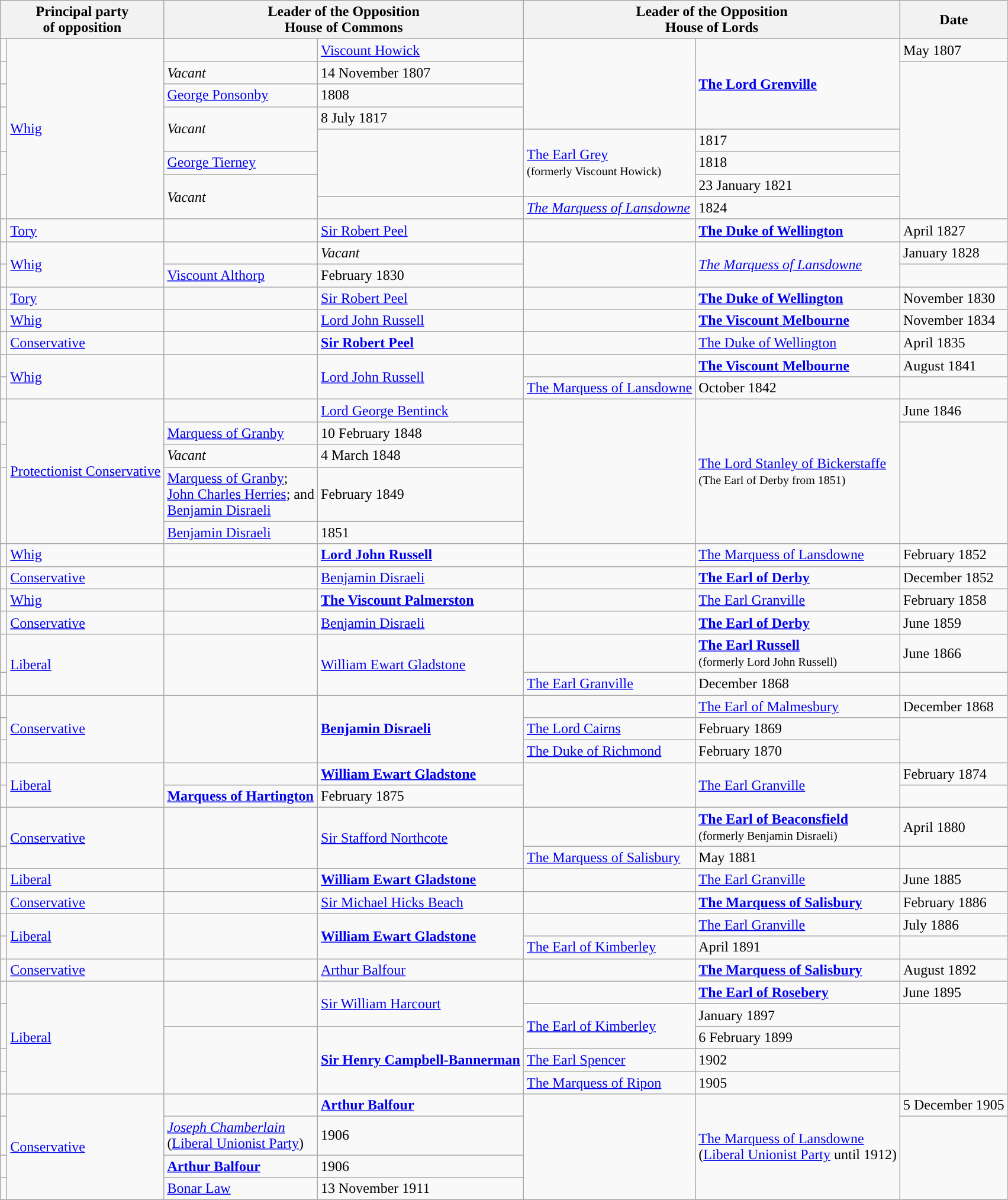<table class="wikitable">
<tr>
<th colspan="2">Principal party<br>of opposition</th>
<th colspan="2">Leader of the Opposition<br>House of Commons</th>
<th colspan="2">Leader of the Opposition<br>House of Lords</th>
<th>Date</th>
</tr>
<tr>
<td style="background-color: "></td>
<td rowspan="8"><a href='#'>Whig</a></td>
<td></td>
<td><a href='#'>Viscount Howick</a></td>
<td rowspan="4"></td>
<td rowspan="4"><strong><a href='#'>The Lord Grenville</a></strong></td>
<td>May 1807</td>
</tr>
<tr>
<td></td>
<td><em>Vacant</em></td>
<td>14 November 1807</td>
</tr>
<tr>
<td></td>
<td><a href='#'>George Ponsonby</a></td>
<td>1808</td>
</tr>
<tr>
<td rowspan="2"></td>
<td rowspan="2"><em>Vacant</em></td>
<td>8 July 1817</td>
</tr>
<tr>
<td rowspan="3"></td>
<td rowspan="3"><a href='#'>The Earl Grey</a><br><small>(formerly Viscount Howick)</small></td>
<td>1817</td>
</tr>
<tr>
<td></td>
<td><a href='#'>George Tierney</a></td>
<td>1818</td>
</tr>
<tr>
<td rowspan="2"></td>
<td rowspan="2"><em>Vacant</em></td>
<td>23 January 1821</td>
</tr>
<tr>
<td></td>
<td><em><a href='#'>The Marquess of Lansdowne</a></em></td>
<td>1824</td>
</tr>
<tr>
<td style="background-color: "></td>
<td><a href='#'>Tory</a></td>
<td></td>
<td><a href='#'>Sir Robert Peel</a></td>
<td></td>
<td><strong><a href='#'>The Duke of Wellington</a></strong></td>
<td>April 1827</td>
</tr>
<tr>
<td style="background-color: "></td>
<td rowspan="2"><a href='#'>Whig</a></td>
<td></td>
<td><em>Vacant</em></td>
<td rowspan="2"></td>
<td rowspan="2"><em><a href='#'>The Marquess of Lansdowne</a></em></td>
<td>January 1828</td>
</tr>
<tr>
<td></td>
<td><a href='#'>Viscount Althorp</a></td>
<td>February 1830</td>
</tr>
<tr>
<td style="background-color: "></td>
<td><a href='#'>Tory</a></td>
<td></td>
<td><a href='#'>Sir Robert Peel</a></td>
<td></td>
<td><strong><a href='#'>The Duke of Wellington</a></strong></td>
<td>November 1830</td>
</tr>
<tr>
<td style="background-color: "></td>
<td><a href='#'>Whig</a></td>
<td></td>
<td><a href='#'>Lord John Russell</a></td>
<td></td>
<td><strong><a href='#'>The Viscount Melbourne</a></strong></td>
<td>November 1834</td>
</tr>
<tr>
<td style="background-color: "></td>
<td><a href='#'>Conservative</a></td>
<td></td>
<td><strong><a href='#'>Sir Robert Peel</a></strong></td>
<td></td>
<td><a href='#'>The Duke of Wellington</a></td>
<td>April 1835</td>
</tr>
<tr>
<td style="background-color: "></td>
<td rowspan="2"><a href='#'>Whig</a></td>
<td rowspan="2"></td>
<td rowspan="2"><a href='#'>Lord John Russell</a></td>
<td></td>
<td><strong><a href='#'>The Viscount Melbourne</a></strong></td>
<td>August 1841</td>
</tr>
<tr>
<td></td>
<td><a href='#'>The Marquess of Lansdowne</a></td>
<td>October 1842</td>
</tr>
<tr>
<td style="background-color: "></td>
<td rowspan="5"><a href='#'>Protectionist Conservative</a></td>
<td></td>
<td><a href='#'>Lord George Bentinck</a></td>
<td rowspan="5"></td>
<td rowspan="5"><a href='#'>The Lord Stanley of Bickerstaffe</a><br><small>(The Earl of Derby from 1851)</small></td>
<td>June 1846</td>
</tr>
<tr>
<td></td>
<td><a href='#'>Marquess of Granby</a></td>
<td>10 February 1848</td>
</tr>
<tr>
<td></td>
<td><em>Vacant</em></td>
<td>4 March 1848</td>
</tr>
<tr>
<td rowspan="2"></td>
<td><a href='#'>Marquess of Granby</a>;<br><a href='#'>John Charles Herries</a>; and<br><a href='#'>Benjamin Disraeli</a></td>
<td>February 1849</td>
</tr>
<tr>
<td><a href='#'>Benjamin Disraeli</a></td>
<td>1851</td>
</tr>
<tr>
<td style="background-color: "></td>
<td><a href='#'>Whig</a></td>
<td></td>
<td><strong><a href='#'>Lord John Russell</a></strong></td>
<td></td>
<td><a href='#'>The Marquess of Lansdowne</a></td>
<td>February 1852</td>
</tr>
<tr>
<td style="background-color: "></td>
<td><a href='#'>Conservative</a></td>
<td></td>
<td><a href='#'>Benjamin Disraeli</a></td>
<td></td>
<td><strong><a href='#'>The Earl of Derby</a></strong></td>
<td>December 1852</td>
</tr>
<tr>
<td style="background-color: "></td>
<td><a href='#'>Whig</a></td>
<td></td>
<td><strong><a href='#'>The Viscount Palmerston</a></strong></td>
<td></td>
<td><a href='#'>The Earl Granville</a></td>
<td>February 1858</td>
</tr>
<tr>
<td style="background-color: "></td>
<td><a href='#'>Conservative</a></td>
<td></td>
<td><a href='#'>Benjamin Disraeli</a></td>
<td></td>
<td><strong><a href='#'>The Earl of Derby</a></strong></td>
<td>June 1859</td>
</tr>
<tr>
<td style="background-color: "></td>
<td rowspan="2"><a href='#'>Liberal</a></td>
<td rowspan="2"></td>
<td rowspan="2"><a href='#'>William Ewart Gladstone</a></td>
<td></td>
<td><strong><a href='#'>The Earl Russell</a></strong><br><small>(formerly Lord John Russell)</small></td>
<td>June 1866</td>
</tr>
<tr>
<td></td>
<td><a href='#'>The Earl Granville</a></td>
<td>December 1868</td>
</tr>
<tr>
<td style="background-color: "></td>
<td rowspan="3"><a href='#'>Conservative</a></td>
<td rowspan="3"></td>
<td rowspan="3"><strong><a href='#'>Benjamin Disraeli</a></strong></td>
<td></td>
<td><a href='#'>The Earl of Malmesbury</a></td>
<td>December 1868</td>
</tr>
<tr>
<td></td>
<td><a href='#'>The Lord Cairns</a></td>
<td>February 1869</td>
</tr>
<tr>
<td></td>
<td><a href='#'>The Duke of Richmond</a></td>
<td>February 1870</td>
</tr>
<tr>
<td style="background-color: "></td>
<td rowspan="2"><a href='#'>Liberal</a></td>
<td></td>
<td><strong><a href='#'>William Ewart Gladstone</a></strong></td>
<td rowspan="2"></td>
<td rowspan="2"><a href='#'>The Earl Granville</a></td>
<td>February 1874</td>
</tr>
<tr>
<td></td>
<td><strong><a href='#'>Marquess of Hartington</a></strong></td>
<td>February 1875</td>
</tr>
<tr>
<td style="background-color: "></td>
<td rowspan="2"><a href='#'>Conservative</a></td>
<td rowspan="2"></td>
<td rowspan="2"><a href='#'>Sir Stafford Northcote</a></td>
<td></td>
<td><strong><a href='#'>The Earl of Beaconsfield</a></strong><br><small>(formerly Benjamin Disraeli)</small></td>
<td>April 1880</td>
</tr>
<tr>
<td></td>
<td><a href='#'>The Marquess of Salisbury</a></td>
<td>May 1881</td>
</tr>
<tr>
<td style="background-color: "></td>
<td><a href='#'>Liberal</a></td>
<td></td>
<td><strong><a href='#'>William Ewart Gladstone</a></strong></td>
<td></td>
<td><a href='#'>The Earl Granville</a></td>
<td>June 1885</td>
</tr>
<tr>
<td style="background-color: "></td>
<td><a href='#'>Conservative</a></td>
<td></td>
<td><a href='#'>Sir Michael Hicks Beach</a></td>
<td></td>
<td><strong><a href='#'>The Marquess of Salisbury</a></strong></td>
<td>February 1886</td>
</tr>
<tr>
<td style="background-color: "></td>
<td rowspan="2"><a href='#'>Liberal</a></td>
<td rowspan="2"></td>
<td rowspan="2"><strong><a href='#'>William Ewart Gladstone</a></strong></td>
<td></td>
<td><a href='#'>The Earl Granville</a></td>
<td>July 1886</td>
</tr>
<tr>
<td></td>
<td><a href='#'>The Earl of Kimberley</a></td>
<td>April 1891</td>
</tr>
<tr>
<td style="background-color: "></td>
<td><a href='#'>Conservative</a></td>
<td></td>
<td><a href='#'>Arthur Balfour</a></td>
<td></td>
<td><strong><a href='#'>The Marquess of Salisbury</a></strong></td>
<td>August 1892</td>
</tr>
<tr>
<td style="background-color: "></td>
<td rowspan="5"><a href='#'>Liberal</a></td>
<td rowspan="2"></td>
<td rowspan="2"><a href='#'>Sir William Harcourt</a></td>
<td></td>
<td><strong><a href='#'>The Earl of Rosebery</a></strong></td>
<td>June 1895</td>
</tr>
<tr>
<td rowspan="2"></td>
<td rowspan="2"><a href='#'>The Earl of Kimberley</a></td>
<td>January 1897</td>
</tr>
<tr>
<td rowspan="3"></td>
<td rowspan="3"><strong><a href='#'>Sir Henry Campbell-Bannerman</a></strong></td>
<td>6 February 1899</td>
</tr>
<tr>
<td></td>
<td><a href='#'>The Earl Spencer</a></td>
<td>1902</td>
</tr>
<tr>
<td></td>
<td><a href='#'>The Marquess of Ripon</a></td>
<td>1905</td>
</tr>
<tr>
<td style="background-color: "></td>
<td rowspan="4"><a href='#'>Conservative</a></td>
<td></td>
<td><strong><a href='#'>Arthur Balfour</a></strong></td>
<td rowspan="4"></td>
<td rowspan="4"><a href='#'>The Marquess of Lansdowne</a><br>(<a href='#'>Liberal Unionist Party</a> until 1912)</td>
<td>5 December 1905</td>
</tr>
<tr>
<td></td>
<td><em><a href='#'>Joseph Chamberlain</a></em><br>(<a href='#'>Liberal Unionist Party</a>)</td>
<td>1906</td>
</tr>
<tr>
<td></td>
<td><strong><a href='#'>Arthur Balfour</a></strong></td>
<td>1906</td>
</tr>
<tr>
<td></td>
<td><a href='#'>Bonar Law</a></td>
<td>13 November 1911</td>
</tr>
</table>
